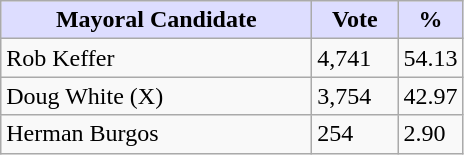<table class="wikitable">
<tr>
<th style="background:#ddf; width:200px;">Mayoral Candidate </th>
<th style="background:#ddf; width:50px;">Vote</th>
<th style="background:#ddf; width:30px;">%</th>
</tr>
<tr>
<td>Rob Keffer</td>
<td>4,741</td>
<td>54.13</td>
</tr>
<tr>
<td>Doug White (X)</td>
<td>3,754</td>
<td>42.97</td>
</tr>
<tr>
<td>Herman Burgos</td>
<td>254</td>
<td>2.90</td>
</tr>
</table>
